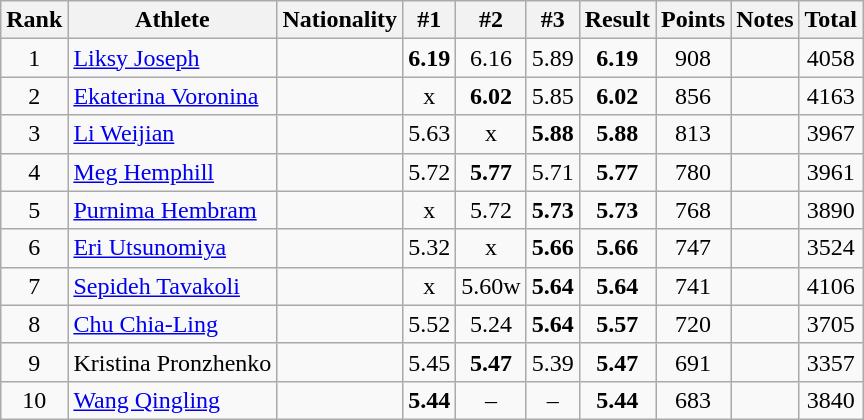<table class="wikitable sortable" style="text-align:center">
<tr>
<th>Rank</th>
<th>Athlete</th>
<th>Nationality</th>
<th>#1</th>
<th>#2</th>
<th>#3</th>
<th>Result</th>
<th>Points</th>
<th>Notes</th>
<th>Total</th>
</tr>
<tr>
<td>1</td>
<td align=left><a href='#'>Liksy Joseph</a></td>
<td align=left></td>
<td><strong>6.19</strong></td>
<td>6.16</td>
<td>5.89</td>
<td><strong>6.19</strong></td>
<td>908</td>
<td></td>
<td>4058</td>
</tr>
<tr>
<td>2</td>
<td align=left><a href='#'>Ekaterina Voronina</a></td>
<td align=left></td>
<td>x</td>
<td><strong>6.02</strong></td>
<td>5.85</td>
<td><strong>6.02</strong></td>
<td>856</td>
<td></td>
<td>4163</td>
</tr>
<tr>
<td>3</td>
<td align=left><a href='#'>Li Weijian</a></td>
<td align=left></td>
<td>5.63</td>
<td>x</td>
<td><strong>5.88</strong></td>
<td><strong>5.88</strong></td>
<td>813</td>
<td></td>
<td>3967</td>
</tr>
<tr>
<td>4</td>
<td align=left><a href='#'>Meg Hemphill</a></td>
<td align=left></td>
<td>5.72</td>
<td><strong>5.77</strong></td>
<td>5.71</td>
<td><strong>5.77</strong></td>
<td>780</td>
<td></td>
<td>3961</td>
</tr>
<tr>
<td>5</td>
<td align=left><a href='#'>Purnima Hembram</a></td>
<td align=left></td>
<td>x</td>
<td>5.72</td>
<td><strong>5.73</strong></td>
<td><strong>5.73</strong></td>
<td>768</td>
<td></td>
<td>3890</td>
</tr>
<tr>
<td>6</td>
<td align=left><a href='#'>Eri Utsunomiya</a></td>
<td align=left></td>
<td>5.32</td>
<td>x</td>
<td><strong>5.66</strong></td>
<td><strong>5.66</strong></td>
<td>747</td>
<td></td>
<td>3524</td>
</tr>
<tr>
<td>7</td>
<td align=left><a href='#'>Sepideh Tavakoli</a></td>
<td align=left></td>
<td>x</td>
<td>5.60w</td>
<td><strong>5.64</strong></td>
<td><strong>5.64</strong></td>
<td>741</td>
<td></td>
<td>4106</td>
</tr>
<tr>
<td>8</td>
<td align=left><a href='#'>Chu Chia-Ling</a></td>
<td align=left></td>
<td>5.52</td>
<td>5.24</td>
<td><strong>5.64</strong></td>
<td><strong>5.57</strong></td>
<td>720</td>
<td></td>
<td>3705</td>
</tr>
<tr>
<td>9</td>
<td align=left>Kristina Pronzhenko</td>
<td align=left></td>
<td>5.45</td>
<td><strong>5.47</strong></td>
<td>5.39</td>
<td><strong>5.47</strong></td>
<td>691</td>
<td></td>
<td>3357</td>
</tr>
<tr>
<td>10</td>
<td align=left><a href='#'>Wang Qingling</a></td>
<td align=left></td>
<td><strong>5.44</strong></td>
<td>–</td>
<td>–</td>
<td><strong>5.44</strong></td>
<td>683</td>
<td></td>
<td>3840</td>
</tr>
</table>
